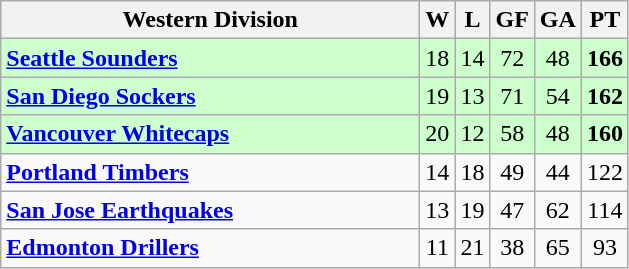<table class="wikitable" style="text-align:center">
<tr>
<th style="width:17em">Western Division</th>
<th>W</th>
<th>L</th>
<th>GF</th>
<th>GA</th>
<th>PT</th>
</tr>
<tr align=center bgcolor=#ccffcc>
<td align=left><strong><a href='#'>Seattle Sounders</a></strong></td>
<td>18</td>
<td>14</td>
<td>72</td>
<td>48</td>
<td><strong>166</strong></td>
</tr>
<tr align=center bgcolor=#ccffcc>
<td align=left><strong><a href='#'>San Diego Sockers</a></strong></td>
<td>19</td>
<td>13</td>
<td>71</td>
<td>54</td>
<td><strong>162</strong></td>
</tr>
<tr align=center bgcolor=#ccffcc>
<td align=left><strong><a href='#'>Vancouver Whitecaps</a></strong></td>
<td>20</td>
<td>12</td>
<td>58</td>
<td>48</td>
<td><strong>160</strong></td>
</tr>
<tr align=center>
<td align=left><strong><a href='#'>Portland Timbers</a></strong></td>
<td>14</td>
<td>18</td>
<td>49</td>
<td>44</td>
<td>122</td>
</tr>
<tr align=center>
<td align=left><strong><a href='#'>San Jose Earthquakes</a></strong></td>
<td>13</td>
<td>19</td>
<td>47</td>
<td>62</td>
<td>114</td>
</tr>
<tr align=center>
<td align=left><strong><a href='#'>Edmonton Drillers</a></strong></td>
<td>11</td>
<td>21</td>
<td>38</td>
<td>65</td>
<td>93</td>
</tr>
</table>
